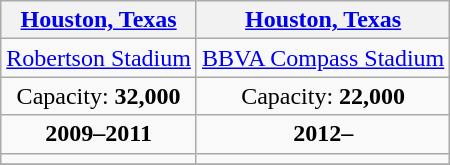<table class="wikitable" style="text-align:center">
<tr>
<th><a href='#'>Houston, Texas</a></th>
<th><a href='#'>Houston, Texas</a></th>
</tr>
<tr>
<td><a href='#'>Robertson Stadium</a></td>
<td><a href='#'>BBVA Compass Stadium</a></td>
</tr>
<tr>
<td>Capacity: <strong>32,000</strong></td>
<td>Capacity: <strong>22,000</strong></td>
</tr>
<tr>
<td><strong>2009–2011</strong></td>
<td><strong>2012–  </strong></td>
</tr>
<tr>
<td></td>
<td></td>
</tr>
<tr>
</tr>
</table>
